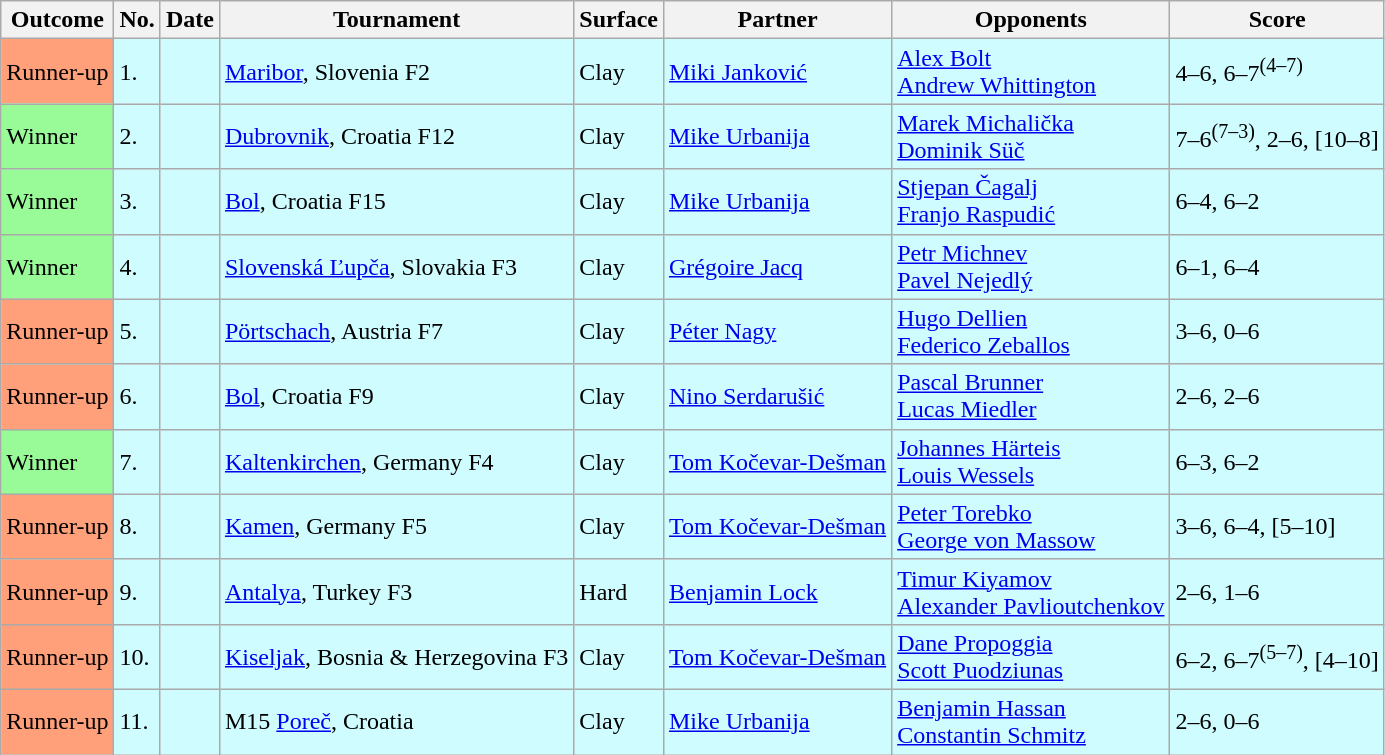<table class=wikitable>
<tr>
<th>Outcome</th>
<th>No.</th>
<th>Date</th>
<th>Tournament</th>
<th>Surface</th>
<th>Partner</th>
<th>Opponents</th>
<th>Score</th>
</tr>
<tr style="background:#cffcff;">
<td bgcolor=FFA07A>Runner-up</td>
<td>1.</td>
<td></td>
<td><a href='#'>Maribor</a>, Slovenia F2</td>
<td>Clay</td>
<td> <a href='#'>Miki Janković</a></td>
<td> <a href='#'>Alex Bolt</a><br> <a href='#'>Andrew Whittington</a></td>
<td>4–6, 6–7<sup>(4–7)</sup></td>
</tr>
<tr style="background:#cffcff;">
<td bgcolor=98FB98>Winner</td>
<td>2.</td>
<td></td>
<td><a href='#'>Dubrovnik</a>, Croatia F12</td>
<td>Clay</td>
<td> <a href='#'>Mike Urbanija</a></td>
<td> <a href='#'>Marek Michalička</a><br> <a href='#'>Dominik Süč</a></td>
<td>7–6<sup>(7–3)</sup>, 2–6, [10–8]</td>
</tr>
<tr style="background:#cffcff;">
<td bgcolor=98FB98>Winner</td>
<td>3.</td>
<td></td>
<td><a href='#'>Bol</a>, Croatia F15</td>
<td>Clay</td>
<td> <a href='#'>Mike Urbanija</a></td>
<td> <a href='#'>Stjepan Čagalj</a><br> <a href='#'>Franjo Raspudić</a></td>
<td>6–4, 6–2</td>
</tr>
<tr style="background:#cffcff;">
<td bgcolor=98FB98>Winner</td>
<td>4.</td>
<td></td>
<td><a href='#'>Slovenská Ľupča</a>, Slovakia F3</td>
<td>Clay</td>
<td> <a href='#'>Grégoire Jacq</a></td>
<td> <a href='#'>Petr Michnev</a><br> <a href='#'>Pavel Nejedlý</a></td>
<td>6–1, 6–4</td>
</tr>
<tr style="background:#cffcff;">
<td bgcolor=FFA07A>Runner-up</td>
<td>5.</td>
<td></td>
<td><a href='#'>Pörtschach</a>, Austria F7</td>
<td>Clay</td>
<td> <a href='#'>Péter Nagy</a></td>
<td> <a href='#'>Hugo Dellien</a><br> <a href='#'>Federico Zeballos</a></td>
<td>3–6, 0–6</td>
</tr>
<tr style="background:#cffcff;">
<td bgcolor=FFA07A>Runner-up</td>
<td>6.</td>
<td></td>
<td><a href='#'>Bol</a>, Croatia F9</td>
<td>Clay</td>
<td> <a href='#'>Nino Serdarušić</a></td>
<td> <a href='#'>Pascal Brunner</a><br> <a href='#'>Lucas Miedler</a></td>
<td>2–6, 2–6</td>
</tr>
<tr style="background:#cffcff;">
<td bgcolor=98FB98>Winner</td>
<td>7.</td>
<td></td>
<td><a href='#'>Kaltenkirchen</a>, Germany F4</td>
<td>Clay</td>
<td> <a href='#'>Tom Kočevar-Dešman</a></td>
<td> <a href='#'>Johannes Härteis</a><br> <a href='#'>Louis Wessels</a></td>
<td>6–3, 6–2</td>
</tr>
<tr style="background:#cffcff;">
<td bgcolor=FFA07A>Runner-up</td>
<td>8.</td>
<td></td>
<td><a href='#'>Kamen</a>, Germany F5</td>
<td>Clay</td>
<td> <a href='#'>Tom Kočevar-Dešman</a></td>
<td> <a href='#'>Peter Torebko</a><br> <a href='#'>George von Massow</a></td>
<td>3–6, 6–4, [5–10]</td>
</tr>
<tr style="background:#cffcff;">
<td bgcolor=FFA07A>Runner-up</td>
<td>9.</td>
<td></td>
<td><a href='#'>Antalya</a>, Turkey F3</td>
<td>Hard</td>
<td> <a href='#'>Benjamin Lock</a></td>
<td> <a href='#'>Timur Kiyamov</a><br> <a href='#'>Alexander Pavlioutchenkov</a></td>
<td>2–6, 1–6</td>
</tr>
<tr style="background:#cffcff;">
<td bgcolor=FFA07A>Runner-up</td>
<td>10.</td>
<td></td>
<td><a href='#'>Kiseljak</a>, Bosnia & Herzegovina F3</td>
<td>Clay</td>
<td> <a href='#'>Tom Kočevar-Dešman</a></td>
<td> <a href='#'>Dane Propoggia</a><br> <a href='#'>Scott Puodziunas</a></td>
<td>6–2, 6–7<sup>(5–7)</sup>, [4–10]</td>
</tr>
<tr style="background:#cffcff;">
<td bgcolor=FFA07A>Runner-up</td>
<td>11.</td>
<td></td>
<td>M15 <a href='#'>Poreč</a>, Croatia</td>
<td>Clay</td>
<td> <a href='#'>Mike Urbanija</a></td>
<td> <a href='#'>Benjamin Hassan</a><br> <a href='#'>Constantin Schmitz</a></td>
<td>2–6, 0–6</td>
</tr>
</table>
